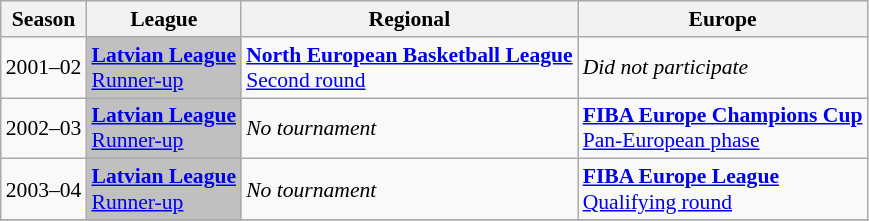<table class="wikitable mw-collapsible mw-collapsed" align=center cellspacing="0" cellpadding="3" style="border:1px solid #AAAAAA;font-size:90%">
<tr bgcolor="#efefef">
<th>Season</th>
<th>League</th>
<th>Regional</th>
<th>Europe</th>
</tr>
<tr>
<td>2001–02</td>
<td style="background:silver;"><strong><a href='#'>Latvian League</a></strong><br><a href='#'>Runner-up</a></td>
<td><strong><a href='#'>North European Basketball League</a></strong><br><a href='#'>Second round</a></td>
<td><em>Did not participate</em></td>
</tr>
<tr>
<td>2002–03</td>
<td style="background:silver;"><strong><a href='#'>Latvian League</a></strong><br><a href='#'>Runner-up</a></td>
<td><em>No tournament</em></td>
<td><strong><a href='#'>FIBA Europe Champions Cup</a></strong><br><a href='#'>Pan-European phase</a></td>
</tr>
<tr>
<td>2003–04</td>
<td style="background:silver;"><strong><a href='#'>Latvian League</a></strong><br><a href='#'>Runner-up</a></td>
<td><em>No tournament</em></td>
<td><strong><a href='#'>FIBA Europe League</a></strong><br><a href='#'>Qualifying round</a></td>
</tr>
<tr>
</tr>
</table>
